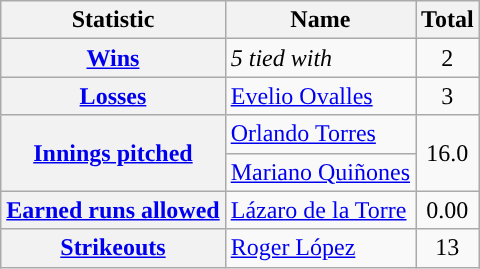<table class="wikitable plainrowheaders">
<tr>
<th scope="col">Statistic</th>
<th scope="col">Name</th>
<th scope="col">Total</th>
</tr>
<tr>
<th scope="row"><a href='#'>Wins</a></th>
<td><em>5 tied with</em></td>
<td align=center>2</td>
</tr>
<tr>
<th scope="row"><a href='#'>Losses</a></th>
<td> <a href='#'>Evelio Ovalles</a></td>
<td align=center>3</td>
</tr>
<tr>
<th scope="row" rowspan=2><a href='#'>Innings pitched</a></th>
<td> <a href='#'>Orlando Torres</a></td>
<td align=center rowspan=2>16.0</td>
</tr>
<tr>
<td> <a href='#'>Mariano Quiñones</a></td>
</tr>
<tr>
<th scope="row"><a href='#'>Earned runs allowed</a></th>
<td> <a href='#'>Lázaro de la Torre</a></td>
<td align=center>0.00</td>
</tr>
<tr>
<th scope="row"><a href='#'>Strikeouts</a></th>
<td> <a href='#'>Roger López</a></td>
<td align=center>13</td>
</tr>
</table>
